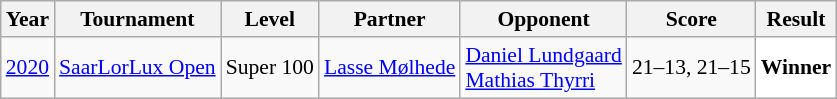<table class="sortable wikitable" style="font-size: 90%;">
<tr>
<th>Year</th>
<th>Tournament</th>
<th>Level</th>
<th>Partner</th>
<th>Opponent</th>
<th>Score</th>
<th>Result</th>
</tr>
<tr>
<td align="center"><a href='#'>2020</a></td>
<td align="left"><a href='#'>SaarLorLux Open</a></td>
<td align="left">Super 100</td>
<td align="left"> <a href='#'>Lasse Mølhede</a></td>
<td align="left"> <a href='#'>Daniel Lundgaard</a><br> <a href='#'>Mathias Thyrri</a></td>
<td align="left">21–13, 21–15</td>
<td style="text-align:left; background:white"> <strong>Winner</strong></td>
</tr>
</table>
